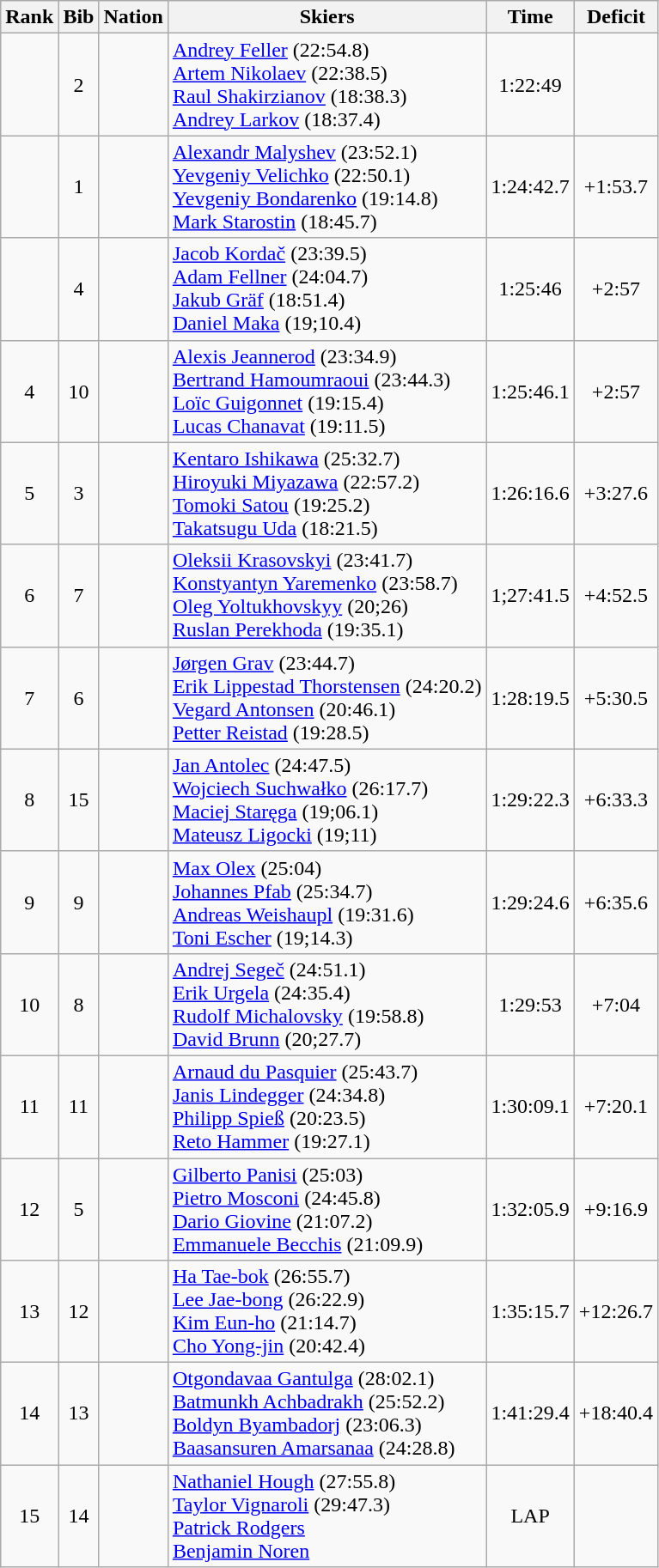<table class="wikitable sortable" style="text-align:center">
<tr>
<th>Rank</th>
<th>Bib</th>
<th>Nation</th>
<th>Skiers</th>
<th>Time</th>
<th>Deficit</th>
</tr>
<tr>
<td></td>
<td>2</td>
<td align="left"></td>
<td align="left"><a href='#'>Andrey Feller</a> (22:54.8)<br> <a href='#'>Artem Nikolaev</a> (22:38.5)<br><a href='#'>Raul Shakirzianov</a> (18:38.3)<br><a href='#'>Andrey Larkov</a> (18:37.4)</td>
<td>1:22:49</td>
<td></td>
</tr>
<tr>
<td></td>
<td>1</td>
<td align="left"></td>
<td align="left"><a href='#'>Alexandr Malyshev</a> (23:52.1)<br> <a href='#'>Yevgeniy Velichko</a> (22:50.1)<br><a href='#'>Yevgeniy Bondarenko</a> (19:14.8)<br><a href='#'>Mark Starostin</a> (18:45.7)</td>
<td>1:24:42.7</td>
<td>+1:53.7</td>
</tr>
<tr>
<td></td>
<td>4</td>
<td align="left"></td>
<td align="left"><a href='#'>Jacob Kordač</a> (23:39.5)<br> <a href='#'>Adam Fellner</a> (24:04.7)<br><a href='#'>Jakub Gräf</a> (18:51.4)<br><a href='#'>Daniel Maka</a> (19;10.4)</td>
<td>1:25:46</td>
<td>+2:57</td>
</tr>
<tr>
<td>4</td>
<td>10</td>
<td align="left"></td>
<td align="left"><a href='#'>Alexis Jeannerod</a> (23:34.9)<br> <a href='#'>Bertrand Hamoumraoui</a> (23:44.3)<br><a href='#'>Loïc Guigonnet</a> (19:15.4)<br><a href='#'>Lucas Chanavat</a> (19:11.5)</td>
<td>1:25:46.1</td>
<td>+2:57</td>
</tr>
<tr>
<td>5</td>
<td>3</td>
<td align="left"></td>
<td align="left"><a href='#'>Kentaro Ishikawa</a> (25:32.7)<br> <a href='#'>Hiroyuki Miyazawa</a> (22:57.2)<br><a href='#'>Tomoki Satou</a> (19:25.2)<br><a href='#'>Takatsugu Uda</a> (18:21.5)</td>
<td>1:26:16.6</td>
<td>+3:27.6</td>
</tr>
<tr>
<td>6</td>
<td>7</td>
<td align="left"></td>
<td align="left"><a href='#'>Oleksii Krasovskyi</a> (23:41.7)<br> <a href='#'>Konstyantyn Yaremenko</a> (23:58.7)<br><a href='#'>Oleg Yoltukhovskyy</a> (20;26)<br><a href='#'>Ruslan Perekhoda</a> (19:35.1)</td>
<td>1;27:41.5</td>
<td>+4:52.5</td>
</tr>
<tr>
<td>7</td>
<td>6</td>
<td align="left"></td>
<td align="left"><a href='#'>Jørgen Grav</a> (23:44.7)<br> <a href='#'>Erik Lippestad Thorstensen</a> (24:20.2)<br><a href='#'>Vegard Antonsen</a> (20:46.1)<br><a href='#'>Petter Reistad</a> (19:28.5)</td>
<td>1:28:19.5</td>
<td>+5:30.5</td>
</tr>
<tr>
<td>8</td>
<td>15</td>
<td align="left"></td>
<td align="left"><a href='#'>Jan Antolec</a> (24:47.5)<br> <a href='#'>Wojciech Suchwałko</a> (26:17.7)<br><a href='#'>Maciej Staręga</a> (19;06.1)<br><a href='#'>Mateusz Ligocki</a> (19;11)</td>
<td>1:29:22.3</td>
<td>+6:33.3</td>
</tr>
<tr>
<td>9</td>
<td>9</td>
<td align="left"></td>
<td align="left"><a href='#'>Max Olex</a> (25:04)<br> <a href='#'>Johannes Pfab</a> (25:34.7)<br><a href='#'>Andreas Weishaupl</a> (19:31.6)<br><a href='#'>Toni Escher</a> (19;14.3)</td>
<td>1:29:24.6</td>
<td>+6:35.6</td>
</tr>
<tr>
<td>10</td>
<td>8</td>
<td align="left"></td>
<td align="left"><a href='#'>Andrej Segeč</a> (24:51.1)<br> <a href='#'>Erik Urgela</a> (24:35.4)<br><a href='#'>Rudolf Michalovsky</a> (19:58.8)<br><a href='#'>David Brunn</a> (20;27.7)</td>
<td>1:29:53</td>
<td>+7:04</td>
</tr>
<tr>
<td>11</td>
<td>11</td>
<td align="left"></td>
<td align="left"><a href='#'>Arnaud du Pasquier</a> (25:43.7)<br> <a href='#'>Janis Lindegger</a> (24:34.8)<br><a href='#'>Philipp Spieß</a> (20:23.5)<br><a href='#'>Reto Hammer</a> (19:27.1)</td>
<td>1:30:09.1</td>
<td>+7:20.1</td>
</tr>
<tr>
<td>12</td>
<td>5</td>
<td align="left"></td>
<td align="left"><a href='#'>Gilberto Panisi</a> (25:03)<br> <a href='#'>Pietro Mosconi</a> (24:45.8)<br><a href='#'>Dario Giovine</a> (21:07.2)<br><a href='#'>Emmanuele Becchis</a> (21:09.9)</td>
<td>1:32:05.9</td>
<td>+9:16.9</td>
</tr>
<tr>
<td>13</td>
<td>12</td>
<td align="left"></td>
<td align="left"><a href='#'>Ha Tae-bok</a> (26:55.7)<br> <a href='#'>Lee Jae-bong</a> (26:22.9)<br><a href='#'>Kim Eun-ho</a> (21:14.7)<br><a href='#'>Cho Yong-jin</a> (20:42.4)</td>
<td>1:35:15.7</td>
<td>+12:26.7</td>
</tr>
<tr>
<td>14</td>
<td>13</td>
<td align="left"></td>
<td align="left"><a href='#'>Otgondavaa Gantulga</a> (28:02.1)<br> <a href='#'>Batmunkh Achbadrakh</a> (25:52.2)<br><a href='#'>Boldyn Byambadorj</a> (23:06.3)<br><a href='#'>Baasansuren Amarsanaa</a> (24:28.8)</td>
<td>1:41:29.4</td>
<td>+18:40.4</td>
</tr>
<tr>
<td>15</td>
<td>14</td>
<td align="left"></td>
<td align="left"><a href='#'>Nathaniel Hough</a> (27:55.8)<br> <a href='#'>Taylor Vignaroli</a> (29:47.3)<br><a href='#'>Patrick Rodgers</a><br><a href='#'>Benjamin Noren</a></td>
<td>LAP</td>
<td></td>
</tr>
</table>
